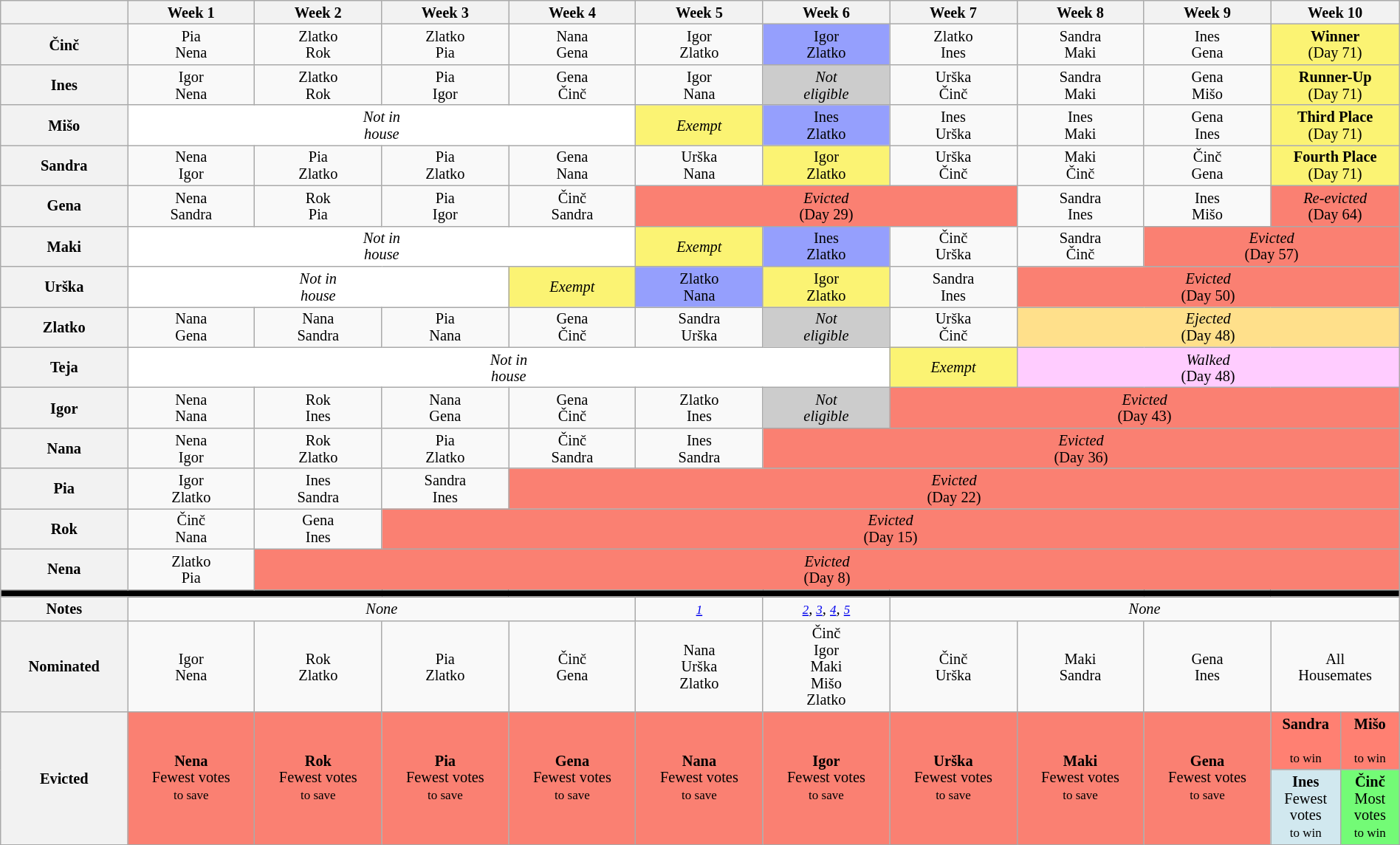<table class="wikitable" style="text-align:center; width:100%; font-size:85%; line-height:15px;">
<tr>
<th style="width:7%"></th>
<th style="width:7%">Week 1</th>
<th style="width:7%">Week 2</th>
<th style="width:7%">Week 3</th>
<th style="width:7%">Week 4</th>
<th style="width:7%">Week 5</th>
<th style="width:7%">Week 6</th>
<th style="width:7%">Week 7</th>
<th style="width:7%">Week 8</th>
<th style="width:7%">Week 9</th>
<th style="width:7%" colspan="2">Week 10</th>
</tr>
<tr>
<th>Činč</th>
<td>Pia<br>Nena</td>
<td>Zlatko<br>Rok</td>
<td>Zlatko<br>Pia</td>
<td>Nana<br>Gena</td>
<td>Igor<br>Zlatko</td>
<td style="background:#959FFD;">Igor<br>Zlatko</td>
<td>Zlatko<br>Ines</td>
<td>Sandra<br>Maki</td>
<td>Ines<br>Gena</td>
<td style="background:#FBF373;" colspan=2><strong>Winner</strong><br>(Day 71)</td>
</tr>
<tr>
<th>Ines</th>
<td>Igor<br>Nena</td>
<td>Zlatko<br>Rok</td>
<td>Pia<br>Igor</td>
<td>Gena<br>Činč</td>
<td>Igor<br>Nana</td>
<td style="background:#CCCCCC;"><em>Not<br>eligible</em></td>
<td>Urška<br>Činč</td>
<td>Sandra<br>Maki</td>
<td>Gena<br>Mišo</td>
<td style="background:#FBF373;" colspan=2><strong>Runner-Up</strong><br>(Day 71)</td>
</tr>
<tr>
<th>Mišo</th>
<td style="background:white;" colspan="4"><em>Not in<br>house</em></td>
<td style="background:#FBF373;"><em>Exempt</em></td>
<td style="background:#959FFD;">Ines<br>Zlatko</td>
<td>Ines<br>Urška</td>
<td>Ines<br>Maki</td>
<td>Gena<br>Ines</td>
<td style="background:#FBF373;" colspan=2><strong>Third Place</strong><br>(Day 71)</td>
</tr>
<tr>
<th>Sandra</th>
<td>Nena<br>Igor</td>
<td>Pia<br>Zlatko</td>
<td>Pia<br>Zlatko</td>
<td>Gena<br>Nana</td>
<td>Urška<br>Nana</td>
<td style="background:#FBF373;">Igor<br>Zlatko</td>
<td>Urška<br>Činč</td>
<td>Maki<br>Činč</td>
<td>Činč<br>Gena</td>
<td style="background:#FBF373;" colspan=2><strong>Fourth Place</strong><br>(Day 71)</td>
</tr>
<tr>
<th>Gena</th>
<td>Nena<br>Sandra</td>
<td>Rok<br>Pia</td>
<td>Pia<br>Igor</td>
<td>Činč<br>Sandra</td>
<td style="background:#fa8072;" colspan="3"><em>Evicted</em><br>(Day 29)</td>
<td>Sandra<br>Ines</td>
<td>Ines<br>Mišo</td>
<td style="background:#fa8072;" colspan="3"><em>Re-evicted</em><br>(Day 64)</td>
</tr>
<tr>
<th>Maki</th>
<td style="background:white;" colspan="4"><em>Not in<br>house</em></td>
<td style="background:#FBF373;"><em>Exempt</em></td>
<td style="background:#959FFD;">Ines<br>Zlatko</td>
<td>Činč<br>Urška</td>
<td>Sandra<br>Činč</td>
<td style="background:#fa8072;" colspan="3"><em>Evicted</em><br>(Day 57)</td>
</tr>
<tr>
<th>Urška</th>
<td style="background:white;" colspan="3"><em>Not in<br>house</em></td>
<td style="background:#FBF373;"><em>Exempt</em></td>
<td style="background:#959FFD;">Zlatko<br>Nana</td>
<td style="background:#FBF373;">Igor<br>Zlatko</td>
<td>Sandra<br>Ines</td>
<td style="background:#fa8072;" colspan="4"><em>Evicted</em><br>(Day 50)</td>
</tr>
<tr>
<th>Zlatko</th>
<td>Nana<br>Gena</td>
<td>Nana<br>Sandra</td>
<td>Pia<br>Nana</td>
<td>Gena<br>Činč</td>
<td>Sandra<br>Urška</td>
<td style="background:#CCCCCC;"><em>Not<br>eligible</em></td>
<td>Urška<br>Činč</td>
<td style="background:#ffe08b;" colspan="4"><em>Ejected</em><br>(Day 48)</td>
</tr>
<tr>
<th>Teja</th>
<td style="background:white;" colspan="6"><em>Not in<br>house</em></td>
<td style="background:#FBF373;"><em>Exempt</em></td>
<td style="background:#FFCCFF;" colspan="4"><em>Walked</em><br>(Day 48)</td>
</tr>
<tr>
<th>Igor</th>
<td>Nena<br>Nana</td>
<td>Rok<br>Ines</td>
<td>Nana<br>Gena</td>
<td>Gena<br>Činč</td>
<td>Zlatko<br>Ines</td>
<td style="background:#CCCCCC;"><em>Not<br>eligible</em></td>
<td style="background:#fa8072;" colspan="5"><em>Evicted</em><br>(Day 43)</td>
</tr>
<tr>
<th>Nana</th>
<td>Nena<br>Igor</td>
<td>Rok<br>Zlatko</td>
<td>Pia<br>Zlatko</td>
<td>Činč<br>Sandra</td>
<td>Ines<br>Sandra</td>
<td style="background:#fa8072;" colspan="6"><em>Evicted</em><br>(Day 36)</td>
</tr>
<tr>
<th>Pia</th>
<td>Igor<br>Zlatko</td>
<td>Ines<br>Sandra</td>
<td>Sandra<br>Ines</td>
<td style="background:#fa8072;" colspan="8"><em>Evicted</em><br>(Day 22)</td>
</tr>
<tr>
<th>Rok</th>
<td>Činč<br>Nana</td>
<td>Gena<br>Ines</td>
<td style="background:#fa8072;" colspan="9"><em>Evicted</em><br>(Day 15)</td>
</tr>
<tr>
<th>Nena</th>
<td>Zlatko<br>Pia</td>
<td style="background:#fa8072;" colspan="10"><em>Evicted</em><br>(Day 8)</td>
</tr>
<tr>
<td style="background:black;" colspan="12"></td>
</tr>
<tr>
<th>Notes</th>
<td colspan="4"><em>None</em></td>
<td><em><a href='#'><small>1</small></a></em></td>
<td><em><a href='#'><small>2</small></a>, <a href='#'><small>3</small></a>, <a href='#'><small>4</small></a>, <a href='#'><small>5</small></a></em></td>
<td colspan=5><em>None</em></td>
</tr>
<tr>
<th>Nominated</th>
<td>Igor<br>Nena</td>
<td>Rok<br>Zlatko</td>
<td>Pia<br>Zlatko</td>
<td>Činč<br>Gena</td>
<td>Nana<br>Urška<br>Zlatko</td>
<td>Činč<br>Igor<br>Maki<br>Mišo<br>Zlatko</td>
<td>Činč<br>Urška</td>
<td>Maki<br>Sandra</td>
<td>Gena<br>Ines</td>
<td colspan=2>All<br>Housemates</td>
</tr>
<tr>
<th rowspan="2">Evicted</th>
<td style="background:#fa8072;" rowspan=2><strong>Nena</strong><br>Fewest votes<br><small>to save</small></td>
<td style="background:#fa8072;" rowspan=2><strong>Rok</strong><br>Fewest votes<br><small>to save</small></td>
<td style="background:#fa8072;" rowspan=2><strong>Pia</strong><br>Fewest votes<br><small>to save</small></td>
<td style="background:#fa8072;" rowspan=2><strong>Gena</strong><br>Fewest votes<br><small>to save</small></td>
<td style="background:#fa8072;" rowspan=2><strong>Nana</strong><br>Fewest votes<br><small>to save</small></td>
<td style="background:#fa8072;" rowspan=2><strong>Igor</strong><br>Fewest votes<br><small>to save</small></td>
<td style="background:#fa8072;" rowspan=2><strong>Urška</strong><br>Fewest votes<br><small>to save</small></td>
<td style="background:#fa8072;" rowspan=2><strong>Maki</strong><br>Fewest votes<br><small>to save</small></td>
<td style="background:#fa8072;" rowspan=2><strong>Gena</strong><br>Fewest votes<br><small>to save</small></td>
<td style="background:#FF8072"><strong>Sandra</strong><br><br><small>to win</small></td>
<td style="background:#FF8072"><strong>Mišo</strong><br><br><small>to win</small></td>
</tr>
<tr>
<td style="background:#D1E8EF"><strong>Ines</strong><br>Fewest votes<br><small>to win</small></td>
<td style="background:#73FB76"><strong>Činč</strong><br>Most votes<br><small>to win</small></td>
</tr>
</table>
